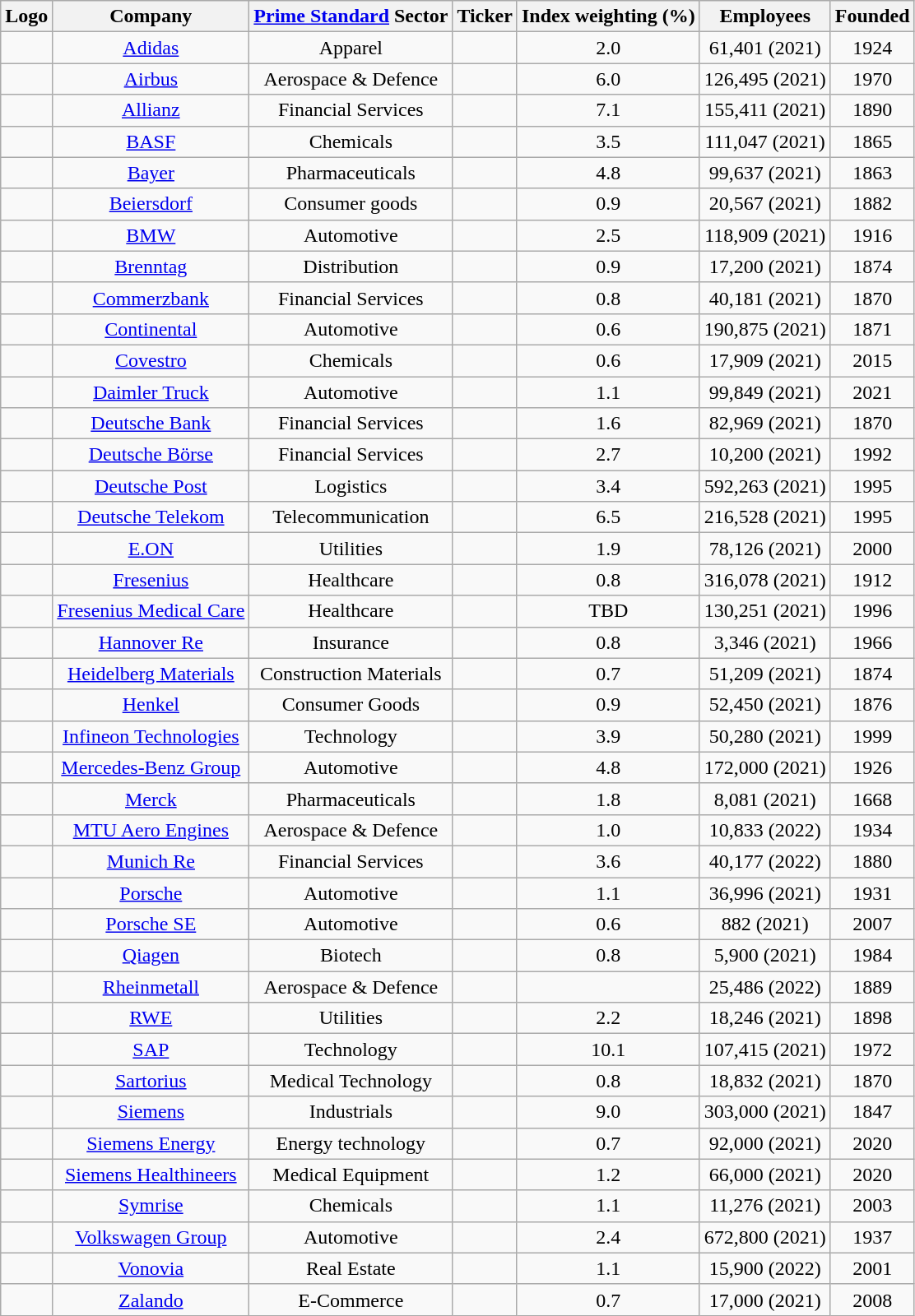<table class="wikitable sortable" style="text-align: center; font-size: 100%;" id="constituents" cellspacing="2" cellpadding="2">
<tr>
<th>Logo</th>
<th>Company</th>
<th><a href='#'>Prime Standard</a> Sector</th>
<th>Ticker</th>
<th>Index weighting (%)</th>
<th>Employees</th>
<th>Founded</th>
</tr>
<tr>
<td></td>
<td><a href='#'>Adidas</a></td>
<td>Apparel</td>
<td></td>
<td>2.0</td>
<td>61,401 (2021)</td>
<td>1924</td>
</tr>
<tr>
<td></td>
<td><a href='#'>Airbus</a></td>
<td>Aerospace & Defence</td>
<td></td>
<td>6.0</td>
<td>126,495 (2021)</td>
<td>1970</td>
</tr>
<tr>
<td></td>
<td><a href='#'>Allianz</a></td>
<td>Financial Services</td>
<td></td>
<td>7.1</td>
<td>155,411 (2021)</td>
<td>1890</td>
</tr>
<tr>
<td></td>
<td><a href='#'>BASF</a></td>
<td>Chemicals</td>
<td></td>
<td>3.5</td>
<td>111,047 (2021)</td>
<td>1865</td>
</tr>
<tr>
<td></td>
<td><a href='#'>Bayer</a></td>
<td>Pharmaceuticals</td>
<td></td>
<td>4.8</td>
<td>99,637 (2021)</td>
<td>1863</td>
</tr>
<tr>
<td></td>
<td><a href='#'>Beiersdorf</a></td>
<td>Consumer goods</td>
<td></td>
<td>0.9</td>
<td>20,567 (2021)</td>
<td>1882</td>
</tr>
<tr>
<td></td>
<td><a href='#'>BMW</a></td>
<td>Automotive</td>
<td></td>
<td>2.5</td>
<td>118,909 (2021)</td>
<td>1916</td>
</tr>
<tr>
<td></td>
<td><a href='#'>Brenntag</a></td>
<td>Distribution</td>
<td></td>
<td>0.9</td>
<td>17,200 (2021)</td>
<td>1874</td>
</tr>
<tr>
<td></td>
<td><a href='#'>Commerzbank</a></td>
<td>Financial Services</td>
<td></td>
<td>0.8</td>
<td>40,181 (2021)</td>
<td>1870</td>
</tr>
<tr>
<td></td>
<td><a href='#'>Continental</a></td>
<td>Automotive</td>
<td></td>
<td>0.6</td>
<td>190,875 (2021)</td>
<td>1871</td>
</tr>
<tr>
<td></td>
<td><a href='#'>Covestro</a></td>
<td>Chemicals</td>
<td></td>
<td>0.6</td>
<td>17,909 (2021)</td>
<td>2015</td>
</tr>
<tr>
<td></td>
<td><a href='#'>Daimler Truck</a></td>
<td>Automotive</td>
<td></td>
<td>1.1</td>
<td>99,849 (2021)</td>
<td>2021</td>
</tr>
<tr>
<td></td>
<td><a href='#'>Deutsche Bank</a></td>
<td>Financial Services</td>
<td></td>
<td>1.6</td>
<td>82,969 (2021)</td>
<td>1870</td>
</tr>
<tr>
<td></td>
<td><a href='#'>Deutsche Börse</a></td>
<td>Financial Services</td>
<td></td>
<td>2.7</td>
<td>10,200 (2021)</td>
<td>1992</td>
</tr>
<tr>
<td></td>
<td><a href='#'>Deutsche Post</a></td>
<td>Logistics</td>
<td></td>
<td>3.4</td>
<td>592,263 (2021)</td>
<td>1995</td>
</tr>
<tr>
<td></td>
<td><a href='#'>Deutsche Telekom</a></td>
<td>Telecommunication</td>
<td></td>
<td>6.5</td>
<td>216,528 (2021)</td>
<td>1995</td>
</tr>
<tr>
<td></td>
<td><a href='#'>E.ON</a></td>
<td>Utilities</td>
<td></td>
<td>1.9</td>
<td>78,126 (2021)</td>
<td>2000</td>
</tr>
<tr>
<td></td>
<td><a href='#'>Fresenius</a></td>
<td>Healthcare</td>
<td></td>
<td>0.8</td>
<td>316,078 (2021)</td>
<td>1912</td>
</tr>
<tr>
<td></td>
<td><a href='#'>Fresenius Medical Care</a></td>
<td>Healthcare</td>
<td></td>
<td>TBD</td>
<td>130,251 (2021)</td>
<td>1996</td>
</tr>
<tr>
<td></td>
<td><a href='#'>Hannover Re</a></td>
<td>Insurance</td>
<td></td>
<td>0.8</td>
<td>3,346 (2021)</td>
<td>1966</td>
</tr>
<tr>
<td></td>
<td><a href='#'>Heidelberg Materials</a></td>
<td>Construction Materials</td>
<td></td>
<td>0.7</td>
<td>51,209 (2021)</td>
<td>1874</td>
</tr>
<tr>
<td></td>
<td><a href='#'>Henkel</a></td>
<td>Consumer Goods</td>
<td></td>
<td>0.9</td>
<td>52,450 (2021)</td>
<td>1876</td>
</tr>
<tr>
<td></td>
<td><a href='#'>Infineon Technologies</a></td>
<td>Technology</td>
<td></td>
<td>3.9</td>
<td>50,280 (2021)</td>
<td>1999</td>
</tr>
<tr>
<td></td>
<td><a href='#'>Mercedes-Benz Group</a></td>
<td>Automotive</td>
<td></td>
<td>4.8</td>
<td>172,000 (2021)</td>
<td>1926</td>
</tr>
<tr>
<td></td>
<td><a href='#'>Merck</a></td>
<td>Pharmaceuticals</td>
<td></td>
<td>1.8</td>
<td>8,081 (2021)</td>
<td>1668</td>
</tr>
<tr>
<td></td>
<td><a href='#'>MTU Aero Engines</a></td>
<td>Aerospace & Defence</td>
<td></td>
<td>1.0</td>
<td>10,833 (2022)</td>
<td>1934</td>
</tr>
<tr>
<td></td>
<td><a href='#'>Munich Re</a></td>
<td>Financial Services</td>
<td></td>
<td>3.6</td>
<td>40,177 (2022)</td>
<td>1880</td>
</tr>
<tr>
<td></td>
<td><a href='#'>Porsche</a></td>
<td>Automotive</td>
<td></td>
<td>1.1</td>
<td>36,996 (2021)</td>
<td>1931</td>
</tr>
<tr>
<td></td>
<td><a href='#'>Porsche SE</a></td>
<td>Automotive</td>
<td></td>
<td>0.6</td>
<td>882 (2021)</td>
<td>2007</td>
</tr>
<tr>
<td></td>
<td><a href='#'>Qiagen</a></td>
<td>Biotech</td>
<td></td>
<td>0.8</td>
<td>5,900 (2021)</td>
<td>1984</td>
</tr>
<tr>
<td></td>
<td><a href='#'>Rheinmetall</a></td>
<td>Aerospace & Defence</td>
<td></td>
<td></td>
<td>25,486 (2022)</td>
<td>1889</td>
</tr>
<tr>
<td></td>
<td><a href='#'>RWE</a></td>
<td>Utilities</td>
<td></td>
<td>2.2</td>
<td>18,246 (2021)</td>
<td>1898</td>
</tr>
<tr>
<td></td>
<td><a href='#'>SAP</a></td>
<td>Technology</td>
<td></td>
<td>10.1</td>
<td>107,415 (2021)</td>
<td>1972</td>
</tr>
<tr>
<td></td>
<td><a href='#'>Sartorius</a></td>
<td>Medical Technology</td>
<td></td>
<td>0.8</td>
<td>18,832 (2021)</td>
<td>1870</td>
</tr>
<tr>
<td></td>
<td><a href='#'>Siemens</a></td>
<td>Industrials</td>
<td></td>
<td>9.0</td>
<td>303,000 (2021)</td>
<td>1847</td>
</tr>
<tr>
<td></td>
<td><a href='#'>Siemens Energy</a></td>
<td>Energy technology</td>
<td></td>
<td>0.7</td>
<td>92,000 (2021)</td>
<td>2020</td>
</tr>
<tr>
<td></td>
<td><a href='#'>Siemens Healthineers</a></td>
<td>Medical Equipment</td>
<td></td>
<td>1.2</td>
<td>66,000 (2021)</td>
<td>2020</td>
</tr>
<tr>
<td></td>
<td><a href='#'>Symrise</a></td>
<td>Chemicals</td>
<td></td>
<td>1.1</td>
<td>11,276 (2021)</td>
<td>2003</td>
</tr>
<tr>
<td></td>
<td><a href='#'>Volkswagen Group</a></td>
<td>Automotive</td>
<td></td>
<td>2.4</td>
<td>672,800 (2021)</td>
<td>1937</td>
</tr>
<tr>
<td></td>
<td><a href='#'>Vonovia</a></td>
<td>Real Estate</td>
<td></td>
<td>1.1</td>
<td>15,900 (2022)</td>
<td>2001</td>
</tr>
<tr>
<td></td>
<td><a href='#'>Zalando</a></td>
<td>E-Commerce</td>
<td></td>
<td>0.7</td>
<td>17,000 (2021)</td>
<td>2008</td>
</tr>
</table>
